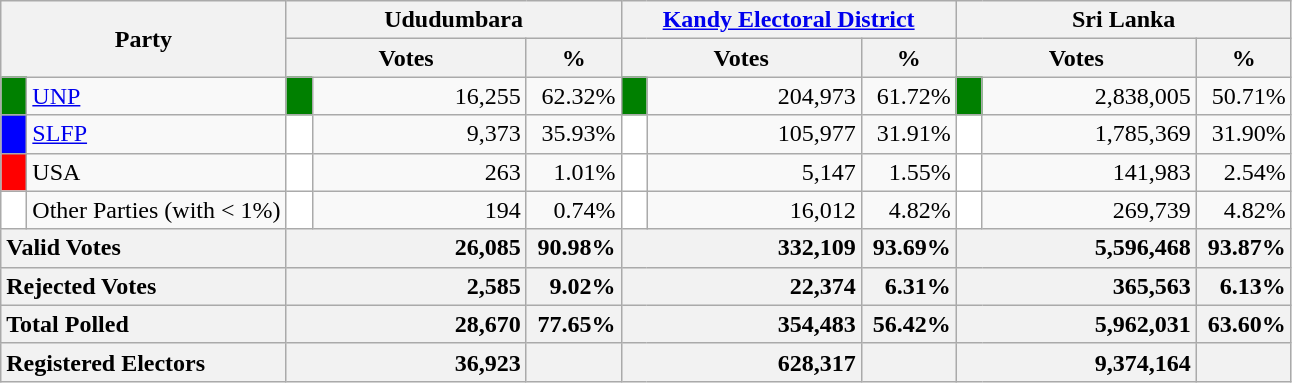<table class="wikitable">
<tr>
<th colspan="2" width="144px"rowspan="2">Party</th>
<th colspan="3" width="216px">Ududumbara</th>
<th colspan="3" width="216px"><a href='#'>Kandy Electoral District</a></th>
<th colspan="3" width="216px">Sri Lanka</th>
</tr>
<tr>
<th colspan="2" width="144px">Votes</th>
<th>%</th>
<th colspan="2" width="144px">Votes</th>
<th>%</th>
<th colspan="2" width="144px">Votes</th>
<th>%</th>
</tr>
<tr>
<td style="background-color:green;" width="10px"></td>
<td style="text-align:left;"><a href='#'>UNP</a></td>
<td style="background-color:green;" width="10px"></td>
<td style="text-align:right;">16,255</td>
<td style="text-align:right;">62.32%</td>
<td style="background-color:green;" width="10px"></td>
<td style="text-align:right;">204,973</td>
<td style="text-align:right;">61.72%</td>
<td style="background-color:green;" width="10px"></td>
<td style="text-align:right;">2,838,005</td>
<td style="text-align:right;">50.71%</td>
</tr>
<tr>
<td style="background-color:blue;" width="10px"></td>
<td style="text-align:left;"><a href='#'>SLFP</a></td>
<td style="background-color:white;" width="10px"></td>
<td style="text-align:right;">9,373</td>
<td style="text-align:right;">35.93%</td>
<td style="background-color:white;" width="10px"></td>
<td style="text-align:right;">105,977</td>
<td style="text-align:right;">31.91%</td>
<td style="background-color:white;" width="10px"></td>
<td style="text-align:right;">1,785,369</td>
<td style="text-align:right;">31.90%</td>
</tr>
<tr>
<td style="background-color:red;" width="10px"></td>
<td style="text-align:left;">USA</td>
<td style="background-color:white;" width="10px"></td>
<td style="text-align:right;">263</td>
<td style="text-align:right;">1.01%</td>
<td style="background-color:white;" width="10px"></td>
<td style="text-align:right;">5,147</td>
<td style="text-align:right;">1.55%</td>
<td style="background-color:white;" width="10px"></td>
<td style="text-align:right;">141,983</td>
<td style="text-align:right;">2.54%</td>
</tr>
<tr>
<td style="background-color:white;" width="10px"></td>
<td style="text-align:left;">Other Parties (with < 1%)</td>
<td style="background-color:white;" width="10px"></td>
<td style="text-align:right;">194</td>
<td style="text-align:right;">0.74%</td>
<td style="background-color:white;" width="10px"></td>
<td style="text-align:right;">16,012</td>
<td style="text-align:right;">4.82%</td>
<td style="background-color:white;" width="10px"></td>
<td style="text-align:right;">269,739</td>
<td style="text-align:right;">4.82%</td>
</tr>
<tr>
<th colspan="2" width="144px"style="text-align:left;">Valid Votes</th>
<th style="text-align:right;"colspan="2" width="144px">26,085</th>
<th style="text-align:right;">90.98%</th>
<th style="text-align:right;"colspan="2" width="144px">332,109</th>
<th style="text-align:right;">93.69%</th>
<th style="text-align:right;"colspan="2" width="144px">5,596,468</th>
<th style="text-align:right;">93.87%</th>
</tr>
<tr>
<th colspan="2" width="144px"style="text-align:left;">Rejected Votes</th>
<th style="text-align:right;"colspan="2" width="144px">2,585</th>
<th style="text-align:right;">9.02%</th>
<th style="text-align:right;"colspan="2" width="144px">22,374</th>
<th style="text-align:right;">6.31%</th>
<th style="text-align:right;"colspan="2" width="144px">365,563</th>
<th style="text-align:right;">6.13%</th>
</tr>
<tr>
<th colspan="2" width="144px"style="text-align:left;">Total Polled</th>
<th style="text-align:right;"colspan="2" width="144px">28,670</th>
<th style="text-align:right;">77.65%</th>
<th style="text-align:right;"colspan="2" width="144px">354,483</th>
<th style="text-align:right;">56.42%</th>
<th style="text-align:right;"colspan="2" width="144px">5,962,031</th>
<th style="text-align:right;">63.60%</th>
</tr>
<tr>
<th colspan="2" width="144px"style="text-align:left;">Registered Electors</th>
<th style="text-align:right;"colspan="2" width="144px">36,923</th>
<th></th>
<th style="text-align:right;"colspan="2" width="144px">628,317</th>
<th></th>
<th style="text-align:right;"colspan="2" width="144px">9,374,164</th>
<th></th>
</tr>
</table>
